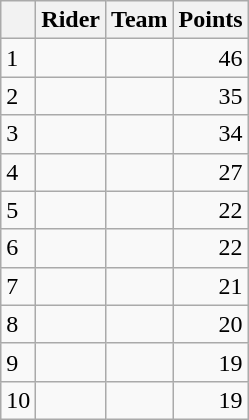<table class="wikitable">
<tr>
<th></th>
<th>Rider</th>
<th>Team</th>
<th>Points</th>
</tr>
<tr>
<td>1</td>
<td> </td>
<td></td>
<td align=right>46</td>
</tr>
<tr>
<td>2</td>
<td></td>
<td></td>
<td align=right>35</td>
</tr>
<tr>
<td>3</td>
<td></td>
<td></td>
<td align=right>34</td>
</tr>
<tr>
<td>4</td>
<td> </td>
<td></td>
<td align=right>27</td>
</tr>
<tr>
<td>5</td>
<td></td>
<td></td>
<td align=right>22</td>
</tr>
<tr>
<td>6</td>
<td></td>
<td></td>
<td align=right>22</td>
</tr>
<tr>
<td>7</td>
<td></td>
<td></td>
<td align=right>21</td>
</tr>
<tr>
<td>8</td>
<td></td>
<td></td>
<td align=right>20</td>
</tr>
<tr>
<td>9</td>
<td> </td>
<td></td>
<td align=right>19</td>
</tr>
<tr>
<td>10</td>
<td></td>
<td></td>
<td align=right>19</td>
</tr>
</table>
